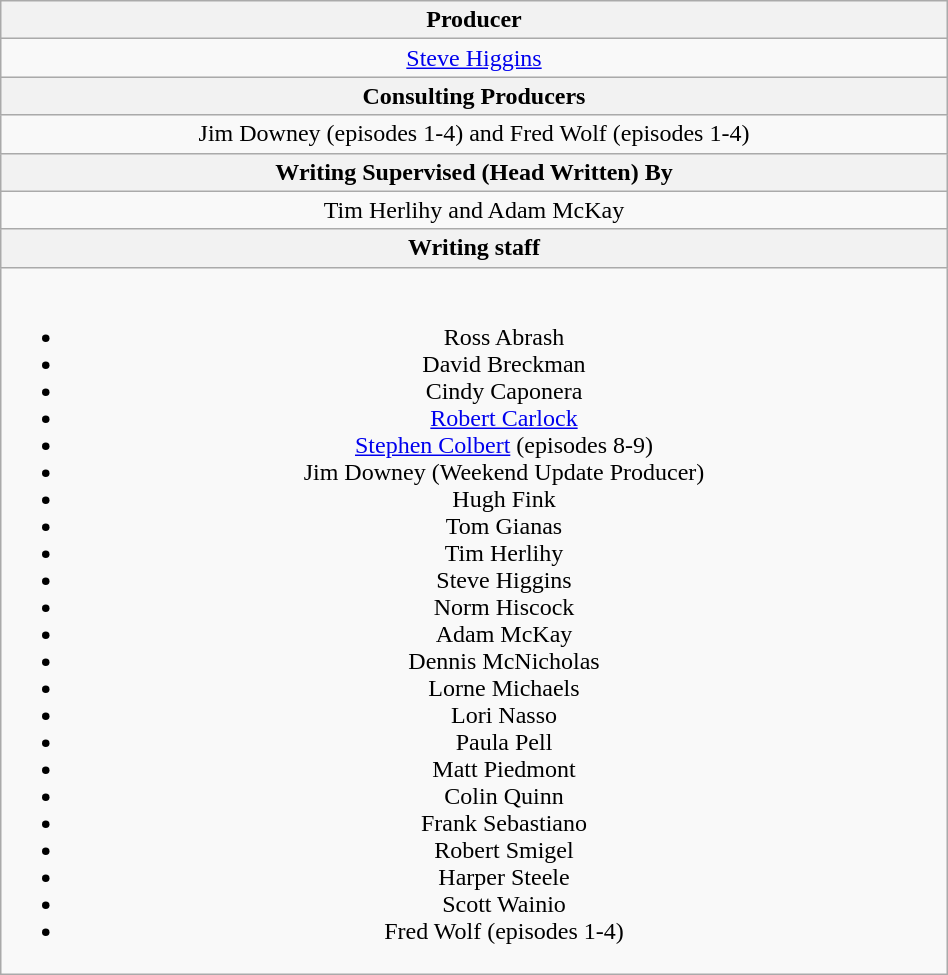<table class="wikitable plainrowheaders"  style="text-align:center; width:50%;">
<tr>
<th><strong>Producer</strong></th>
</tr>
<tr>
<td><a href='#'>Steve Higgins</a></td>
</tr>
<tr>
<th><strong>Consulting Producers</strong></th>
</tr>
<tr>
<td>Jim Downey (episodes 1-4) and Fred Wolf (episodes 1-4)</td>
</tr>
<tr>
<th><strong>Writing Supervised (Head Written) By</strong></th>
</tr>
<tr>
<td>Tim Herlihy and Adam McKay</td>
</tr>
<tr>
<th><strong>Writing staff</strong></th>
</tr>
<tr>
<td><br><ul><li>Ross Abrash</li><li>David Breckman</li><li>Cindy Caponera</li><li><a href='#'>Robert Carlock</a></li><li><a href='#'>Stephen Colbert</a> (episodes 8-9)</li><li>Jim Downey (Weekend Update Producer)</li><li>Hugh Fink</li><li>Tom Gianas</li><li>Tim Herlihy</li><li>Steve Higgins</li><li>Norm Hiscock</li><li>Adam McKay</li><li>Dennis McNicholas</li><li>Lorne Michaels</li><li>Lori Nasso</li><li>Paula Pell</li><li>Matt Piedmont</li><li>Colin Quinn</li><li>Frank Sebastiano</li><li>Robert Smigel</li><li>Harper Steele</li><li>Scott Wainio</li><li>Fred Wolf (episodes 1-4)</li></ul></td>
</tr>
</table>
